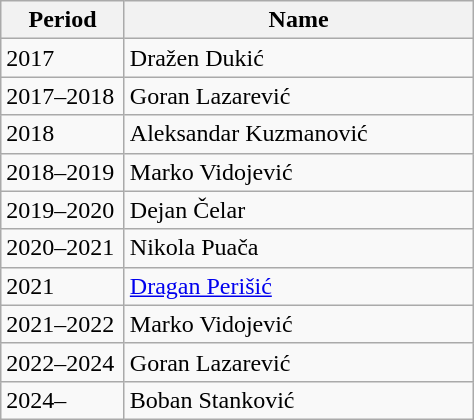<table class=wikitable style="display:inline-table;">
<tr>
<th width="75">Period</th>
<th width="225">Name</th>
</tr>
<tr>
<td>2017</td>
<td> Dražen Dukić</td>
</tr>
<tr>
<td>2017–2018</td>
<td> Goran Lazarević</td>
</tr>
<tr>
<td>2018</td>
<td> Aleksandar Kuzmanović</td>
</tr>
<tr>
<td>2018–2019</td>
<td> Marko Vidojević</td>
</tr>
<tr>
<td>2019–2020</td>
<td> Dejan Čelar</td>
</tr>
<tr>
<td>2020–2021</td>
<td> Nikola Puača</td>
</tr>
<tr>
<td>2021</td>
<td> <a href='#'>Dragan Perišić</a></td>
</tr>
<tr>
<td>2021–2022</td>
<td> Marko Vidojević</td>
</tr>
<tr>
<td>2022–2024</td>
<td> Goran Lazarević</td>
</tr>
<tr>
<td>2024–</td>
<td> Boban Stanković</td>
</tr>
</table>
